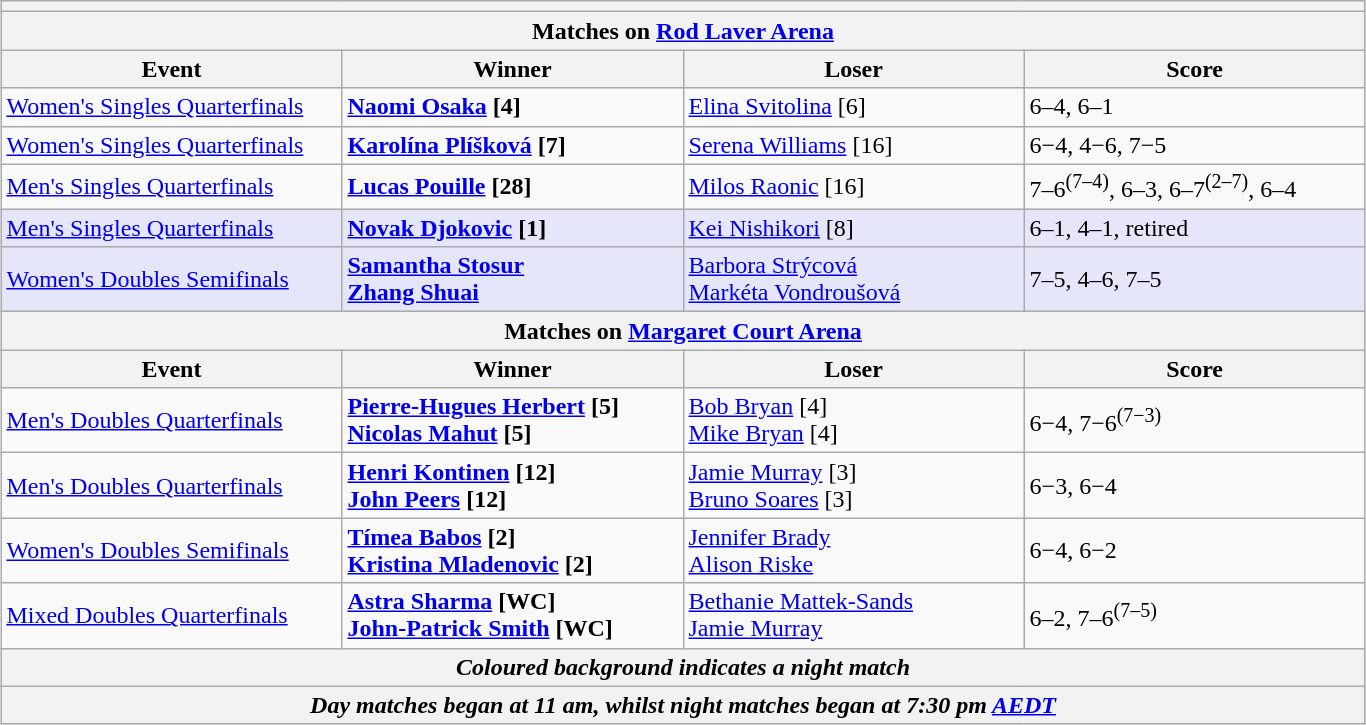<table class="wikitable collapsible uncollapsed" style="margin:1em auto;">
<tr>
<th colspan=4></th>
</tr>
<tr>
<th colspan=4><strong>Matches on <a href='#'>Rod Laver Arena</a></strong></th>
</tr>
<tr>
<th style="width:220px;">Event</th>
<th style="width:220px;">Winner</th>
<th style="width:220px;">Loser</th>
<th style="width:220px;">Score</th>
</tr>
<tr>
<td><a href='#'>Women's Singles Quarterfinals</a></td>
<td> <strong><a href='#'>Naomi Osaka</a> [4]</strong></td>
<td> <a href='#'>Elina Svitolina</a> [6]</td>
<td>6–4, 6–1</td>
</tr>
<tr>
<td><a href='#'>Women's Singles Quarterfinals</a></td>
<td> <strong><a href='#'>Karolína Plíšková</a> [7]</strong></td>
<td> <a href='#'>Serena Williams</a> [16]</td>
<td>6−4, 4−6, 7−5</td>
</tr>
<tr>
<td><a href='#'>Men's Singles Quarterfinals</a></td>
<td> <strong><a href='#'>Lucas Pouille</a> [28]</strong></td>
<td> <a href='#'>Milos Raonic</a> [16]</td>
<td>7–6<sup>(7–4)</sup>, 6–3, 6–7<sup>(2–7)</sup>, 6–4</td>
</tr>
<tr bgcolor=lavender>
<td><a href='#'>Men's Singles Quarterfinals</a></td>
<td> <strong><a href='#'>Novak Djokovic</a> [1]</strong></td>
<td> <a href='#'>Kei Nishikori</a> [8]</td>
<td>6–1, 4–1, retired</td>
</tr>
<tr bgcolor=lavender>
<td><a href='#'>Women's Doubles Semifinals</a></td>
<td><strong> <a href='#'>Samantha Stosur</a><br> <a href='#'>Zhang Shuai</a></strong></td>
<td> <a href='#'>Barbora Strýcová</a><br> <a href='#'>Markéta Vondroušová</a></td>
<td>7–5, 4–6, 7–5</td>
</tr>
<tr>
<th colspan=4><strong>Matches on <a href='#'>Margaret Court Arena</a></strong></th>
</tr>
<tr>
<th style="width:220px;">Event</th>
<th style="width:220px;">Winner</th>
<th style="width:220px;">Loser</th>
<th style="width:220px;">Score</th>
</tr>
<tr>
<td><a href='#'>Men's Doubles Quarterfinals</a></td>
<td><strong> <a href='#'>Pierre-Hugues Herbert</a> [5] <br>  <a href='#'>Nicolas Mahut</a> [5]</strong></td>
<td> <a href='#'>Bob Bryan</a> [4] <br>   <a href='#'>Mike Bryan</a> [4]</td>
<td>6−4, 7−6<sup>(7−3)</sup></td>
</tr>
<tr>
<td><a href='#'>Men's Doubles Quarterfinals</a></td>
<td><strong> <a href='#'>Henri Kontinen</a> [12] <br>  <a href='#'>John Peers</a> [12]</strong></td>
<td> <a href='#'>Jamie Murray</a> [3] <br>  <a href='#'>Bruno Soares</a> [3]</td>
<td>6−3, 6−4</td>
</tr>
<tr>
<td><a href='#'>Women's Doubles Semifinals</a></td>
<td><strong> <a href='#'>Tímea Babos</a> [2] <br>  <a href='#'>Kristina Mladenovic</a> [2]</strong></td>
<td> <a href='#'>Jennifer Brady</a> <br>  <a href='#'>Alison Riske</a></td>
<td>6−4, 6−2</td>
</tr>
<tr>
<td><a href='#'>Mixed Doubles Quarterfinals</a></td>
<td><strong> <a href='#'>Astra Sharma</a> [WC]<br> <a href='#'>John-Patrick Smith</a> [WC]</strong></td>
<td> <a href='#'>Bethanie Mattek-Sands</a><br> <a href='#'>Jamie Murray</a></td>
<td>6–2, 7–6<sup>(7–5)</sup></td>
</tr>
<tr>
<th colspan=4><em>Coloured background indicates a night match</em></th>
</tr>
<tr>
<th colspan=4><em>Day matches began at 11 am, whilst night matches began at 7:30 pm <a href='#'>AEDT</a></em></th>
</tr>
</table>
